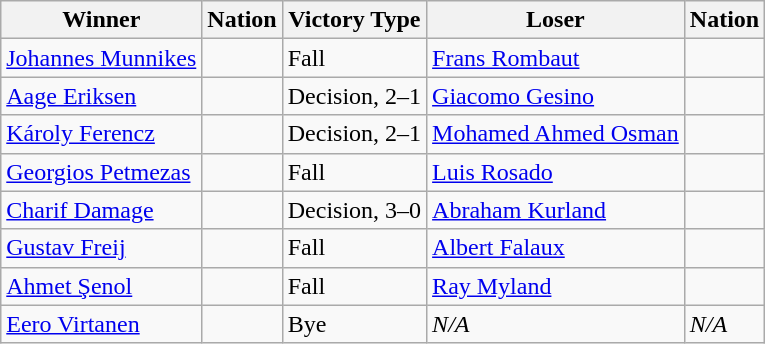<table class="wikitable sortable" style="text-align:left;">
<tr>
<th>Winner</th>
<th>Nation</th>
<th>Victory Type</th>
<th>Loser</th>
<th>Nation</th>
</tr>
<tr>
<td><a href='#'>Johannes Munnikes</a></td>
<td></td>
<td>Fall</td>
<td><a href='#'>Frans Rombaut</a></td>
<td></td>
</tr>
<tr>
<td><a href='#'>Aage Eriksen</a></td>
<td></td>
<td>Decision, 2–1</td>
<td><a href='#'>Giacomo Gesino</a></td>
<td></td>
</tr>
<tr>
<td><a href='#'>Károly Ferencz</a></td>
<td></td>
<td>Decision, 2–1</td>
<td><a href='#'>Mohamed Ahmed Osman</a></td>
<td></td>
</tr>
<tr>
<td><a href='#'>Georgios Petmezas</a></td>
<td></td>
<td>Fall</td>
<td><a href='#'>Luis Rosado</a></td>
<td></td>
</tr>
<tr>
<td><a href='#'>Charif Damage</a></td>
<td></td>
<td>Decision, 3–0</td>
<td><a href='#'>Abraham Kurland</a></td>
<td></td>
</tr>
<tr>
<td><a href='#'>Gustav Freij</a></td>
<td></td>
<td>Fall</td>
<td><a href='#'>Albert Falaux</a></td>
<td></td>
</tr>
<tr>
<td><a href='#'>Ahmet Şenol</a></td>
<td></td>
<td>Fall</td>
<td><a href='#'>Ray Myland</a></td>
<td></td>
</tr>
<tr>
<td><a href='#'>Eero Virtanen</a></td>
<td></td>
<td>Bye</td>
<td><em>N/A</em></td>
<td><em>N/A</em></td>
</tr>
</table>
